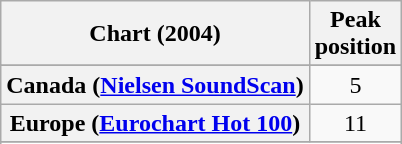<table class="wikitable sortable plainrowheaders" style="text-align:center">
<tr>
<th scope="col">Chart (2004)</th>
<th scope="col">Peak<br>position</th>
</tr>
<tr>
</tr>
<tr>
<th scope="row">Canada (<a href='#'>Nielsen SoundScan</a>)</th>
<td>5</td>
</tr>
<tr>
<th scope="row">Europe (<a href='#'>Eurochart Hot 100</a>)</th>
<td>11</td>
</tr>
<tr>
</tr>
<tr>
</tr>
<tr>
</tr>
<tr>
</tr>
</table>
